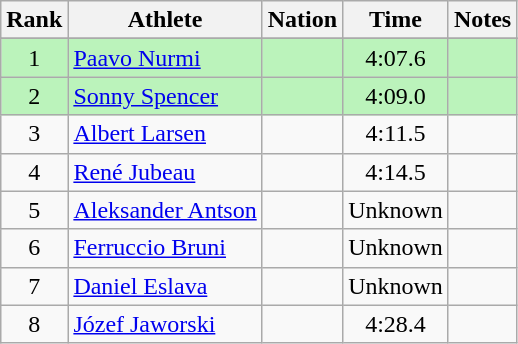<table class="wikitable sortable" style="text-align:center">
<tr>
<th>Rank</th>
<th>Athlete</th>
<th>Nation</th>
<th>Time</th>
<th>Notes</th>
</tr>
<tr>
</tr>
<tr bgcolor=bbf3bb>
<td>1</td>
<td align=left><a href='#'>Paavo Nurmi</a></td>
<td align=left></td>
<td>4:07.6</td>
<td></td>
</tr>
<tr bgcolor=bbf3bb>
<td>2</td>
<td align=left><a href='#'>Sonny Spencer</a></td>
<td align=left></td>
<td>4:09.0</td>
<td></td>
</tr>
<tr>
<td>3</td>
<td align=left><a href='#'>Albert Larsen</a></td>
<td align=left></td>
<td>4:11.5</td>
<td></td>
</tr>
<tr>
<td>4</td>
<td align=left><a href='#'>René Jubeau</a></td>
<td align=left></td>
<td>4:14.5</td>
<td></td>
</tr>
<tr>
<td>5</td>
<td align=left><a href='#'>Aleksander Antson</a></td>
<td align=left></td>
<td data-sort-value=4:15.0>Unknown</td>
<td></td>
</tr>
<tr>
<td>6</td>
<td align=left><a href='#'>Ferruccio Bruni</a></td>
<td align=left></td>
<td data-sort-value=4:16.0>Unknown</td>
<td></td>
</tr>
<tr>
<td>7</td>
<td align=left><a href='#'>Daniel Eslava</a></td>
<td align=left></td>
<td data-sort-value=4:17.0>Unknown</td>
<td></td>
</tr>
<tr>
<td>8</td>
<td align=left><a href='#'>Józef Jaworski</a></td>
<td align=left></td>
<td>4:28.4</td>
<td></td>
</tr>
</table>
